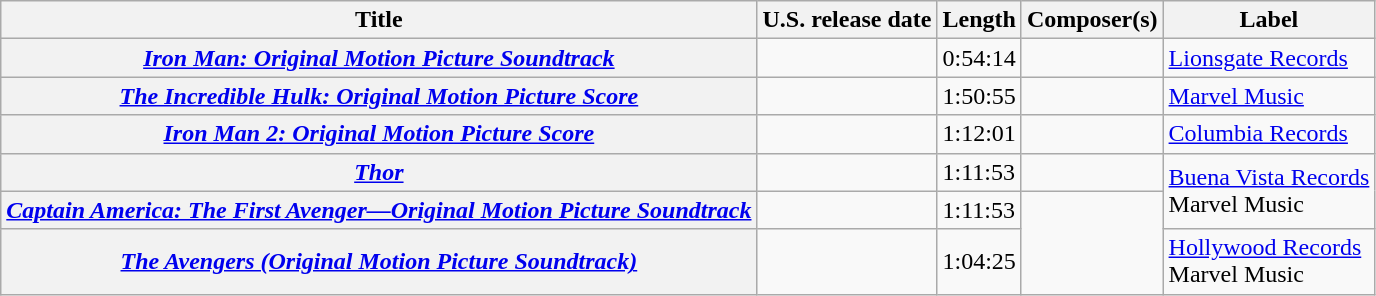<table class="wikitable plainrowheaders defaultcenter col2left col3left">
<tr>
<th scope="col">Title</th>
<th scope="col">U.S. release date</th>
<th scope="col">Length</th>
<th scope="col">Composer(s)</th>
<th scope="col">Label</th>
</tr>
<tr>
<th scope="row"><em><a href='#'>Iron Man: Original Motion Picture Soundtrack</a></em></th>
<td></td>
<td>0:54:14</td>
<td></td>
<td><a href='#'>Lionsgate Records</a></td>
</tr>
<tr>
<th scope="row"><em><a href='#'>The Incredible Hulk: Original Motion Picture Score</a></em></th>
<td></td>
<td>1:50:55</td>
<td></td>
<td><a href='#'>Marvel Music</a></td>
</tr>
<tr>
<th scope="row"><em><a href='#'>Iron Man 2: Original Motion Picture Score</a></em></th>
<td></td>
<td>1:12:01</td>
<td></td>
<td><a href='#'>Columbia Records</a></td>
</tr>
<tr>
<th scope="row"><em><a href='#'>Thor</a></em></th>
<td></td>
<td>1:11:53</td>
<td></td>
<td rowspan="2"><a href='#'>Buena Vista Records</a><br>Marvel Music</td>
</tr>
<tr>
<th scope="row"><em><a href='#'>Captain America: The First Avenger—Original Motion Picture Soundtrack</a></em></th>
<td></td>
<td>1:11:53</td>
<td rowspan="2"></td>
</tr>
<tr>
<th scope="row"><em><a href='#'>The Avengers (Original Motion Picture Soundtrack)</a></em></th>
<td></td>
<td>1:04:25</td>
<td><a href='#'>Hollywood Records</a><br>Marvel Music</td>
</tr>
</table>
